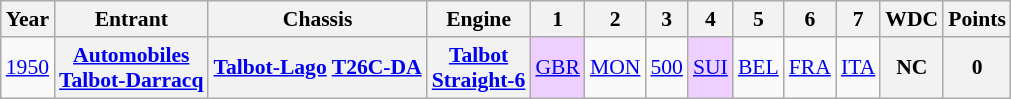<table class="wikitable" style="text-align:center; font-size:90%">
<tr>
<th>Year</th>
<th>Entrant</th>
<th>Chassis</th>
<th>Engine</th>
<th>1</th>
<th>2</th>
<th>3</th>
<th>4</th>
<th>5</th>
<th>6</th>
<th>7</th>
<th>WDC</th>
<th>Points</th>
</tr>
<tr>
<td><a href='#'>1950</a></td>
<th><a href='#'>Automobiles<br>Talbot-Darracq</a></th>
<th><a href='#'>Talbot-Lago</a> <a href='#'>T26C-DA</a></th>
<th><a href='#'>Talbot</a><br><a href='#'>Straight-6</a></th>
<td style="background:#EFCFFF;"><a href='#'>GBR</a><br></td>
<td><a href='#'>MON</a></td>
<td><a href='#'>500</a></td>
<td style="background:#EFCFFF;"><a href='#'>SUI</a><br></td>
<td><a href='#'>BEL</a></td>
<td><a href='#'>FRA</a></td>
<td><a href='#'>ITA</a></td>
<th>NC</th>
<th>0</th>
</tr>
</table>
